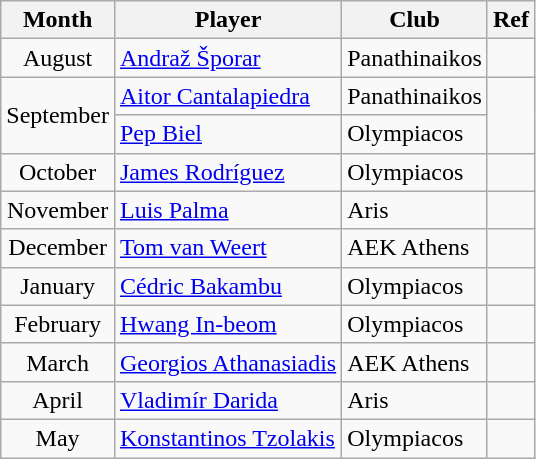<table class="wikitable">
<tr>
<th>Month</th>
<th>Player</th>
<th>Club</th>
<th>Ref</th>
</tr>
<tr>
<td align="center">August</td>
<td> <a href='#'>Andraž Šporar</a></td>
<td>Panathinaikos</td>
<td align="center"></td>
</tr>
<tr>
<td align="center" rowspan="2">September</td>
<td> <a href='#'>Aitor Cantalapiedra</a></td>
<td>Panathinaikos</td>
<td align="center" rowspan="2"></td>
</tr>
<tr>
<td> <a href='#'>Pep Biel</a></td>
<td>Olympiacos</td>
</tr>
<tr>
<td align="center">October</td>
<td> <a href='#'>James Rodríguez</a></td>
<td>Olympiacos</td>
<td align="center"></td>
</tr>
<tr>
<td align="center">November</td>
<td> <a href='#'>Luis Palma</a></td>
<td>Aris</td>
<td align="center"></td>
</tr>
<tr>
<td align="center">December</td>
<td> <a href='#'>Tom van Weert</a></td>
<td>AEK Athens</td>
<td align="center"></td>
</tr>
<tr>
<td align="center">January</td>
<td> <a href='#'>Cédric Bakambu</a></td>
<td>Olympiacos</td>
<td align="center"></td>
</tr>
<tr>
<td align="center">February</td>
<td> <a href='#'>Hwang In-beom</a></td>
<td>Olympiacos</td>
<td align="center"></td>
</tr>
<tr>
<td align="center">March</td>
<td> <a href='#'>Georgios Athanasiadis</a></td>
<td>AEK Athens</td>
<td align="center"></td>
</tr>
<tr>
<td align="center">April</td>
<td> <a href='#'>Vladimír Darida</a></td>
<td>Aris</td>
<td align="center"></td>
</tr>
<tr>
<td align="center">May</td>
<td> <a href='#'>Konstantinos Tzolakis</a></td>
<td>Olympiacos</td>
<td align="center"></td>
</tr>
</table>
